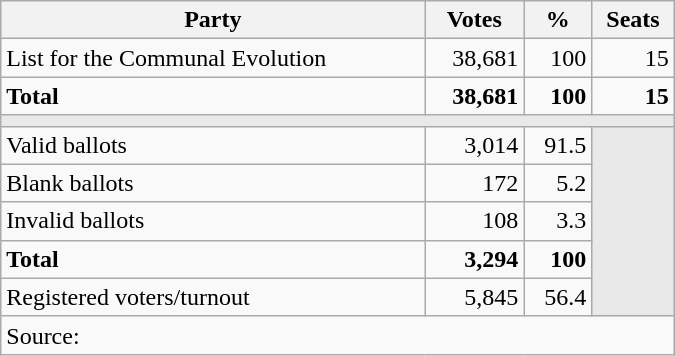<table class=wikitable style=text-align:right width=450>
<tr>
<th>Party</th>
<th>Votes</th>
<th>%</th>
<th>Seats</th>
</tr>
<tr>
<td align=left>List for the Communal Evolution</td>
<td>38,681</td>
<td>100</td>
<td>15</td>
</tr>
<tr>
<td align=left><strong>Total</strong></td>
<td><strong>38,681</strong></td>
<td><strong>100</strong></td>
<td><strong>15</strong></td>
</tr>
<tr>
<td bgcolor=#E9E9E9 colspan=4></td>
</tr>
<tr>
<td align=left>Valid ballots</td>
<td>3,014</td>
<td>91.5</td>
<td rowspan=5 bgcolor=#E9E9E9></td>
</tr>
<tr>
<td align=left>Blank ballots</td>
<td>172</td>
<td>5.2</td>
</tr>
<tr>
<td align=left>Invalid ballots</td>
<td>108</td>
<td>3.3</td>
</tr>
<tr>
<td align=left><strong> Total</strong></td>
<td><strong> 3,294</strong></td>
<td><strong>100</strong></td>
</tr>
<tr>
<td align=left>Registered voters/turnout</td>
<td>5,845</td>
<td>56.4</td>
</tr>
<tr>
<td align=left colspan=4>Source: </td>
</tr>
</table>
